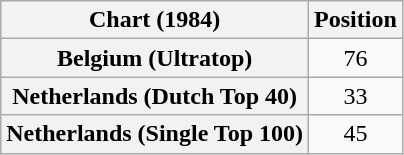<table class="wikitable sortable plainrowheaders" style="text-align:center">
<tr>
<th scope="col">Chart (1984)</th>
<th scope="col">Position</th>
</tr>
<tr>
<th scope="row">Belgium (Ultratop)</th>
<td>76</td>
</tr>
<tr>
<th scope="row">Netherlands (Dutch Top 40)</th>
<td>33</td>
</tr>
<tr>
<th scope="row">Netherlands (Single Top 100)</th>
<td>45</td>
</tr>
</table>
